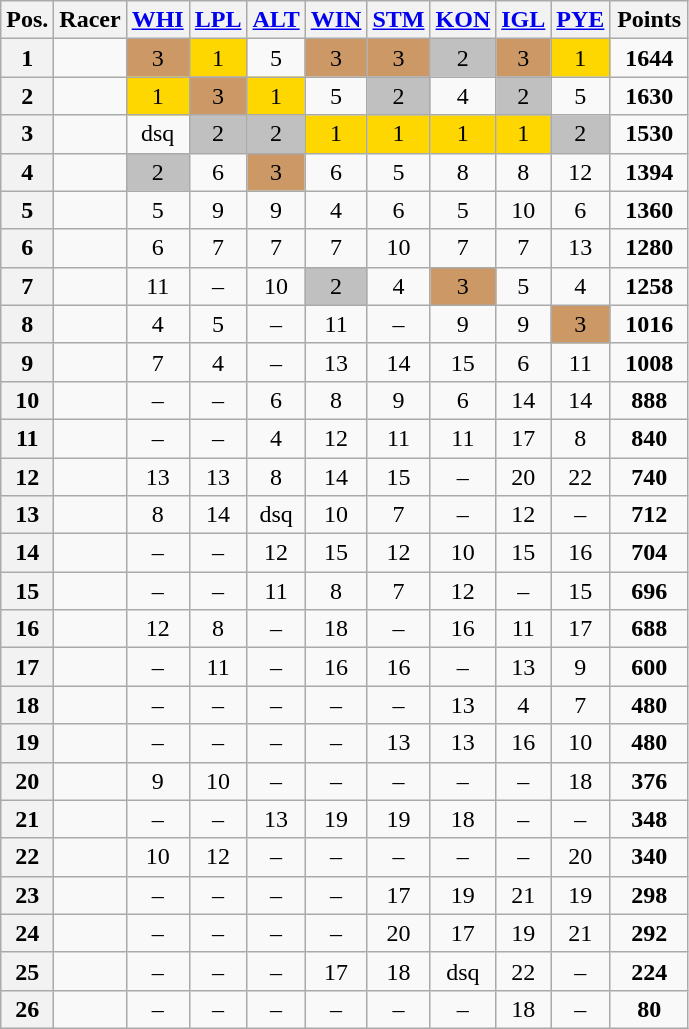<table class="wikitable sortable plainrowheaders" style="text-align:center;">
<tr>
<th scope="col">Pos.</th>
<th scope="col">Racer</th>
<th scope="col"> <a href='#'>WHI</a></th>
<th scope="col"> <a href='#'>LPL</a></th>
<th scope="col"> <a href='#'>ALT</a></th>
<th scope="col"> <a href='#'>WIN</a></th>
<th scope="col"> <a href='#'>STM</a></th>
<th scope="col"> <a href='#'>KON</a></th>
<th scope="col"> <a href='#'>IGL</a></th>
<th scope="col"> <a href='#'>PYE</a></th>
<th style="width:45px;">Points</th>
</tr>
<tr>
<th style="text-align:center;">1</th>
<td align="left"></td>
<td style="background:#c96;">3</td>
<td style="background:gold;">1</td>
<td>5</td>
<td style="background:#c96;">3</td>
<td style="background:#c96;">3</td>
<td style="background:silver;">2</td>
<td style="background:#c96;">3</td>
<td style="background:gold;">1</td>
<td><strong>1644</strong></td>
</tr>
<tr>
<th style="text-align:center;">2</th>
<td align="left"></td>
<td style="background:gold;">1</td>
<td style="background:#c96;">3</td>
<td style="background:gold;">1</td>
<td>5</td>
<td style="background:silver;">2</td>
<td>4</td>
<td style="background:silver;">2</td>
<td>5</td>
<td><strong>1630</strong></td>
</tr>
<tr>
<th style="text-align:center;">3</th>
<td align="left"></td>
<td>dsq</td>
<td style="background:silver;">2</td>
<td style="background:silver;">2</td>
<td style="background:gold;">1</td>
<td style="background:gold;">1</td>
<td style="background:gold;">1</td>
<td style="background:gold;">1</td>
<td style="background:silver;">2</td>
<td><strong>1530</strong></td>
</tr>
<tr>
<th style="text-align:center;">4</th>
<td align="left"></td>
<td style="background:silver;">2</td>
<td>6</td>
<td style="background:#c96;">3</td>
<td>6</td>
<td>5</td>
<td>8</td>
<td>8</td>
<td>12</td>
<td><strong>1394</strong></td>
</tr>
<tr>
<th style="text-align:center;">5</th>
<td align="left"></td>
<td>5</td>
<td>9</td>
<td>9</td>
<td>4</td>
<td>6</td>
<td>5</td>
<td>10</td>
<td>6</td>
<td><strong>1360</strong></td>
</tr>
<tr>
<th style="text-align:center;">6</th>
<td align="left"></td>
<td>6</td>
<td>7</td>
<td>7</td>
<td>7</td>
<td>10</td>
<td>7</td>
<td>7</td>
<td>13</td>
<td><strong>1280</strong></td>
</tr>
<tr>
<th style="text-align:center;">7</th>
<td align="left"></td>
<td>11</td>
<td>–</td>
<td>10</td>
<td style="background:silver;">2</td>
<td>4</td>
<td style="background:#c96;">3</td>
<td>5</td>
<td>4</td>
<td><strong>1258</strong></td>
</tr>
<tr>
<th style="text-align:center;">8</th>
<td align="left"></td>
<td>4</td>
<td>5</td>
<td>–</td>
<td>11</td>
<td>–</td>
<td>9</td>
<td>9</td>
<td style="background:#c96;">3</td>
<td><strong>1016</strong></td>
</tr>
<tr>
<th style="text-align:center;">9</th>
<td align="left"></td>
<td>7</td>
<td>4</td>
<td>–</td>
<td>13</td>
<td>14</td>
<td>15</td>
<td>6</td>
<td>11</td>
<td><strong>1008</strong></td>
</tr>
<tr>
<th style="text-align:center;">10</th>
<td align="left"></td>
<td>–</td>
<td>–</td>
<td>6</td>
<td>8</td>
<td>9</td>
<td>6</td>
<td>14</td>
<td>14</td>
<td><strong>888</strong></td>
</tr>
<tr>
<th style="text-align:center;">11</th>
<td align="left"></td>
<td>–</td>
<td>–</td>
<td>4</td>
<td>12</td>
<td>11</td>
<td>11</td>
<td>17</td>
<td>8</td>
<td><strong>840</strong></td>
</tr>
<tr>
<th style="text-align:center;">12</th>
<td align="left"></td>
<td>13</td>
<td>13</td>
<td>8</td>
<td>14</td>
<td>15</td>
<td>–</td>
<td>20</td>
<td>22</td>
<td><strong>740</strong></td>
</tr>
<tr>
<th style="text-align:center;">13</th>
<td align="left"></td>
<td>8</td>
<td>14</td>
<td>dsq</td>
<td>10</td>
<td>7</td>
<td>–</td>
<td>12</td>
<td>–</td>
<td><strong>712</strong></td>
</tr>
<tr>
<th style="text-align:center;">14</th>
<td align="left"></td>
<td>–</td>
<td>–</td>
<td>12</td>
<td>15</td>
<td>12</td>
<td>10</td>
<td>15</td>
<td>16</td>
<td><strong>704</strong></td>
</tr>
<tr>
<th style="text-align:center;">15</th>
<td align="left"></td>
<td>–</td>
<td>–</td>
<td>11</td>
<td>8</td>
<td>7</td>
<td>12</td>
<td>–</td>
<td>15</td>
<td><strong>696</strong></td>
</tr>
<tr>
<th style="text-align:center;">16</th>
<td align="left"></td>
<td>12</td>
<td>8</td>
<td>–</td>
<td>18</td>
<td>–</td>
<td>16</td>
<td>11</td>
<td>17</td>
<td><strong>688</strong></td>
</tr>
<tr>
<th style="text-align:center;">17</th>
<td align="left"></td>
<td>–</td>
<td>11</td>
<td>–</td>
<td>16</td>
<td>16</td>
<td>–</td>
<td>13</td>
<td>9</td>
<td><strong>600</strong></td>
</tr>
<tr>
<th style="text-align:center;">18</th>
<td align="left"></td>
<td>–</td>
<td>–</td>
<td>–</td>
<td>–</td>
<td>–</td>
<td>13</td>
<td>4</td>
<td>7</td>
<td><strong>480</strong></td>
</tr>
<tr>
<th style="text-align:center;">19</th>
<td align="left"></td>
<td>–</td>
<td>–</td>
<td>–</td>
<td>–</td>
<td>13</td>
<td>13</td>
<td>16</td>
<td>10</td>
<td><strong>480</strong></td>
</tr>
<tr>
<th style="text-align:center;">20</th>
<td align="left"></td>
<td>9</td>
<td>10</td>
<td>–</td>
<td>–</td>
<td>–</td>
<td>–</td>
<td>–</td>
<td>18</td>
<td><strong>376</strong></td>
</tr>
<tr>
<th style="text-align:center;">21</th>
<td align="left"></td>
<td>–</td>
<td>–</td>
<td>13</td>
<td>19</td>
<td>19</td>
<td>18</td>
<td>–</td>
<td>–</td>
<td><strong>348</strong></td>
</tr>
<tr>
<th style="text-align:center;">22</th>
<td align="left"></td>
<td>10</td>
<td>12</td>
<td>–</td>
<td>–</td>
<td>–</td>
<td>–</td>
<td>–</td>
<td>20</td>
<td><strong>340</strong></td>
</tr>
<tr>
<th style="text-align:center;">23</th>
<td align="left"></td>
<td>–</td>
<td>–</td>
<td>–</td>
<td>–</td>
<td>17</td>
<td>19</td>
<td>21</td>
<td>19</td>
<td><strong>298</strong></td>
</tr>
<tr>
<th style="text-align:center;">24</th>
<td align="left"></td>
<td>–</td>
<td>–</td>
<td>–</td>
<td>–</td>
<td>20</td>
<td>17</td>
<td>19</td>
<td>21</td>
<td><strong>292</strong></td>
</tr>
<tr>
<th style="text-align:center;">25</th>
<td align="left"></td>
<td>–</td>
<td>–</td>
<td>–</td>
<td>17</td>
<td>18</td>
<td>dsq</td>
<td>22</td>
<td>–</td>
<td><strong>224</strong></td>
</tr>
<tr>
<th style="text-align:center;">26</th>
<td align="left"></td>
<td>–</td>
<td>–</td>
<td>–</td>
<td>–</td>
<td>–</td>
<td>–</td>
<td>18</td>
<td>–</td>
<td><strong>80</strong></td>
</tr>
</table>
